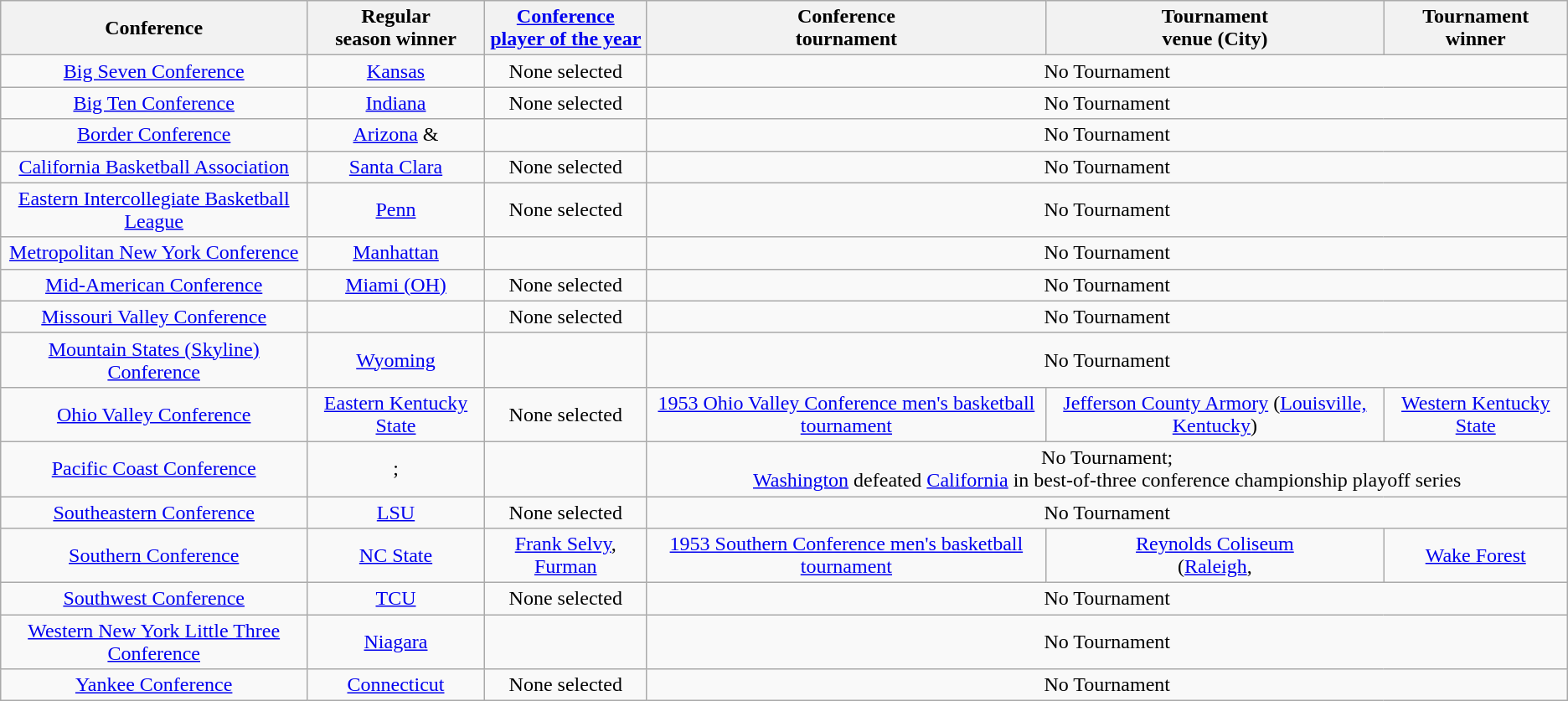<table class="wikitable" style="text-align:center;">
<tr>
<th>Conference</th>
<th>Regular <br> season winner</th>
<th><a href='#'>Conference <br> player of the year</a></th>
<th>Conference <br> tournament</th>
<th>Tournament <br> venue (City)</th>
<th>Tournament <br> winner</th>
</tr>
<tr>
<td><a href='#'>Big Seven Conference</a></td>
<td><a href='#'>Kansas</a></td>
<td>None selected</td>
<td colspan=3>No Tournament</td>
</tr>
<tr>
<td><a href='#'>Big Ten Conference</a></td>
<td><a href='#'>Indiana</a></td>
<td>None selected</td>
<td colspan=3>No Tournament</td>
</tr>
<tr>
<td><a href='#'>Border Conference</a></td>
<td><a href='#'>Arizona</a> & </td>
<td></td>
<td colspan=3>No Tournament</td>
</tr>
<tr>
<td><a href='#'>California Basketball Association</a></td>
<td><a href='#'>Santa Clara</a></td>
<td>None selected</td>
<td colspan=3>No Tournament</td>
</tr>
<tr>
<td><a href='#'>Eastern Intercollegiate Basketball League</a></td>
<td><a href='#'>Penn</a></td>
<td>None selected</td>
<td colspan=3>No Tournament</td>
</tr>
<tr>
<td><a href='#'>Metropolitan New York Conference</a></td>
<td><a href='#'>Manhattan</a></td>
<td></td>
<td colspan=3>No Tournament</td>
</tr>
<tr>
<td><a href='#'>Mid-American Conference</a></td>
<td><a href='#'>Miami (OH)</a></td>
<td>None selected</td>
<td colspan=3>No Tournament</td>
</tr>
<tr>
<td><a href='#'>Missouri Valley Conference</a></td>
<td></td>
<td>None selected</td>
<td colspan=3>No Tournament</td>
</tr>
<tr>
<td><a href='#'>Mountain States (Skyline) Conference</a></td>
<td><a href='#'>Wyoming</a></td>
<td></td>
<td colspan=3>No Tournament</td>
</tr>
<tr>
<td><a href='#'>Ohio Valley Conference</a></td>
<td><a href='#'>Eastern Kentucky State</a></td>
<td>None selected</td>
<td><a href='#'>1953 Ohio Valley Conference men's basketball tournament</a></td>
<td><a href='#'>Jefferson County Armory</a> (<a href='#'>Louisville, Kentucky</a>)</td>
<td><a href='#'>Western Kentucky State</a></td>
</tr>
<tr>
<td><a href='#'>Pacific Coast Conference</a></td>
<td>; </td>
<td></td>
<td colspan=3>No Tournament;<br><a href='#'>Washington</a> defeated <a href='#'>California</a> in best-of-three conference championship playoff series</td>
</tr>
<tr>
<td><a href='#'>Southeastern Conference</a></td>
<td><a href='#'>LSU</a></td>
<td>None selected</td>
<td colspan=3>No Tournament</td>
</tr>
<tr>
<td><a href='#'>Southern Conference</a></td>
<td><a href='#'>NC State</a></td>
<td><a href='#'>Frank Selvy</a>, <a href='#'>Furman</a></td>
<td><a href='#'>1953 Southern Conference men's basketball tournament</a></td>
<td><a href='#'>Reynolds Coliseum</a><br>(<a href='#'>Raleigh</a>, </td>
<td><a href='#'>Wake Forest</a></td>
</tr>
<tr>
<td><a href='#'>Southwest Conference</a></td>
<td><a href='#'>TCU</a></td>
<td>None selected</td>
<td colspan=3>No Tournament</td>
</tr>
<tr>
<td><a href='#'>Western New York Little Three Conference</a></td>
<td><a href='#'>Niagara</a></td>
<td></td>
<td colspan=3>No Tournament</td>
</tr>
<tr>
<td><a href='#'>Yankee Conference</a></td>
<td><a href='#'>Connecticut</a></td>
<td>None selected</td>
<td colspan=3>No Tournament</td>
</tr>
</table>
